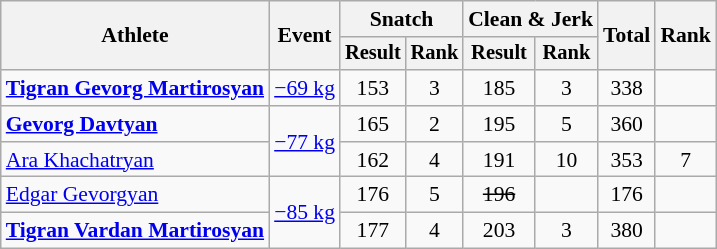<table class=wikitable style="font-size:90%">
<tr>
<th rowspan="2">Athlete</th>
<th rowspan="2">Event</th>
<th colspan="2">Snatch</th>
<th colspan="2">Clean & Jerk</th>
<th rowspan="2">Total</th>
<th rowspan="2">Rank</th>
</tr>
<tr style="font-size:95%">
<th>Result</th>
<th>Rank</th>
<th>Result</th>
<th>Rank</th>
</tr>
<tr align=center>
<td align=left><strong><a href='#'>Tigran Gevorg Martirosyan</a></strong></td>
<td align=left><a href='#'>−69 kg</a></td>
<td>153</td>
<td>3</td>
<td>185</td>
<td>3</td>
<td>338</td>
<td></td>
</tr>
<tr align=center>
<td align=left><strong><a href='#'>Gevorg Davtyan</a></strong></td>
<td align=left rowspan=2><a href='#'>−77 kg</a></td>
<td>165</td>
<td>2</td>
<td>195</td>
<td>5</td>
<td>360</td>
<td></td>
</tr>
<tr align=center>
<td align=left><a href='#'>Ara Khachatryan</a></td>
<td>162</td>
<td>4</td>
<td>191</td>
<td>10</td>
<td>353</td>
<td>7</td>
</tr>
<tr align=center>
<td align=left><a href='#'>Edgar Gevorgyan</a></td>
<td align=left rowspan=2><a href='#'>−85 kg</a></td>
<td>176</td>
<td>5</td>
<td><s>196</s></td>
<td></td>
<td>176</td>
<td></td>
</tr>
<tr align=center>
<td align=left><strong><a href='#'>Tigran Vardan Martirosyan</a></strong></td>
<td>177</td>
<td>4</td>
<td>203</td>
<td>3</td>
<td>380</td>
<td></td>
</tr>
</table>
